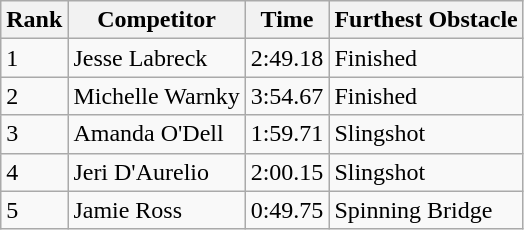<table class="wikitable sortable mw-collapsible">
<tr>
<th>Rank</th>
<th>Competitor</th>
<th>Time</th>
<th>Furthest Obstacle</th>
</tr>
<tr>
<td>1</td>
<td>Jesse Labreck</td>
<td>2:49.18</td>
<td>Finished</td>
</tr>
<tr>
<td>2</td>
<td>Michelle Warnky</td>
<td>3:54.67</td>
<td>Finished</td>
</tr>
<tr>
<td>3</td>
<td>Amanda O'Dell</td>
<td>1:59.71</td>
<td>Slingshot</td>
</tr>
<tr>
<td>4</td>
<td>Jeri D'Aurelio</td>
<td>2:00.15</td>
<td>Slingshot</td>
</tr>
<tr>
<td>5</td>
<td>Jamie Ross</td>
<td>0:49.75</td>
<td>Spinning Bridge</td>
</tr>
</table>
